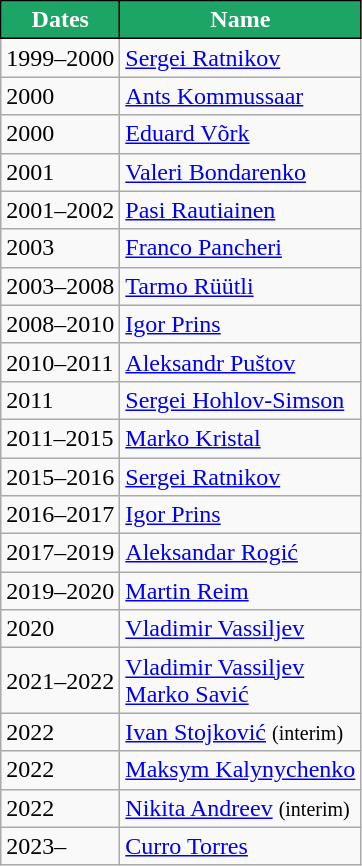<table class="wikitable">
<tr>
<th style="background:#1ca564; color:white; border:1px solid #000;">Dates</th>
<th style="background:#1ca564; color:white; border:1px solid #000;">Name</th>
</tr>
<tr>
<td>1999–2000</td>
<td> <a href='#'>Sergei Ratnikov</a></td>
</tr>
<tr>
<td>2000</td>
<td> <a href='#'>Ants Kommussaar</a></td>
</tr>
<tr>
<td>2000</td>
<td> <a href='#'>Eduard Võrk</a></td>
</tr>
<tr>
<td>2001</td>
<td> <a href='#'>Valeri Bondarenko</a></td>
</tr>
<tr>
<td>2001–2002</td>
<td> <a href='#'>Pasi Rautiainen</a></td>
</tr>
<tr>
<td>2003</td>
<td> <a href='#'>Franco Pancheri</a></td>
</tr>
<tr>
<td>2003–2008</td>
<td> <a href='#'>Tarmo Rüütli</a></td>
</tr>
<tr>
<td>2008–2010</td>
<td> <a href='#'>Igor Prins</a></td>
</tr>
<tr>
<td>2010–2011</td>
<td> <a href='#'>Aleksandr Puštov</a></td>
</tr>
<tr>
<td>2011</td>
<td> <a href='#'>Sergei Hohlov-Simson</a></td>
</tr>
<tr>
<td>2011–2015</td>
<td> <a href='#'>Marko Kristal</a></td>
</tr>
<tr>
<td>2015–2016</td>
<td> <a href='#'>Sergei Ratnikov</a></td>
</tr>
<tr>
<td>2016–2017</td>
<td> <a href='#'>Igor Prins</a></td>
</tr>
<tr>
<td>2017–2019</td>
<td> <a href='#'>Aleksandar Rogić</a></td>
</tr>
<tr>
<td>2019–2020</td>
<td> <a href='#'>Martin Reim</a></td>
</tr>
<tr>
<td>2020</td>
<td> <a href='#'>Vladimir Vassiljev</a></td>
</tr>
<tr>
<td>2021–2022</td>
<td> <a href='#'>Vladimir Vassiljev</a><br> <a href='#'>Marko Savić</a></td>
</tr>
<tr>
<td>2022</td>
<td> <a href='#'>Ivan Stojković</a> <small>(interim)</small></td>
</tr>
<tr>
<td>2022</td>
<td> <a href='#'>Maksym Kalynychenko</a></td>
</tr>
<tr>
<td>2022</td>
<td> <a href='#'>Nikita Andreev</a> <small>(interim)</small></td>
</tr>
<tr>
<td>2023–</td>
<td> <a href='#'>Curro Torres</a></td>
</tr>
</table>
